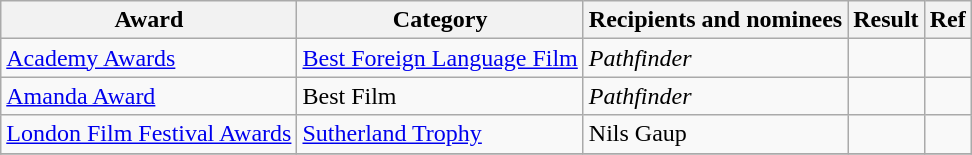<table class="wikitable">
<tr>
<th>Award</th>
<th>Category</th>
<th>Recipients and nominees</th>
<th>Result</th>
<th>Ref</th>
</tr>
<tr>
<td><a href='#'>Academy Awards</a></td>
<td><a href='#'>Best Foreign Language Film</a></td>
<td><em>Pathfinder</em></td>
<td></td>
<td></td>
</tr>
<tr>
<td><a href='#'>Amanda Award</a></td>
<td>Best Film</td>
<td><em>Pathfinder</em></td>
<td></td>
<td></td>
</tr>
<tr>
<td><a href='#'>London Film Festival Awards</a></td>
<td><a href='#'>Sutherland Trophy</a></td>
<td>Nils Gaup</td>
<td></td>
<td></td>
</tr>
<tr>
</tr>
</table>
